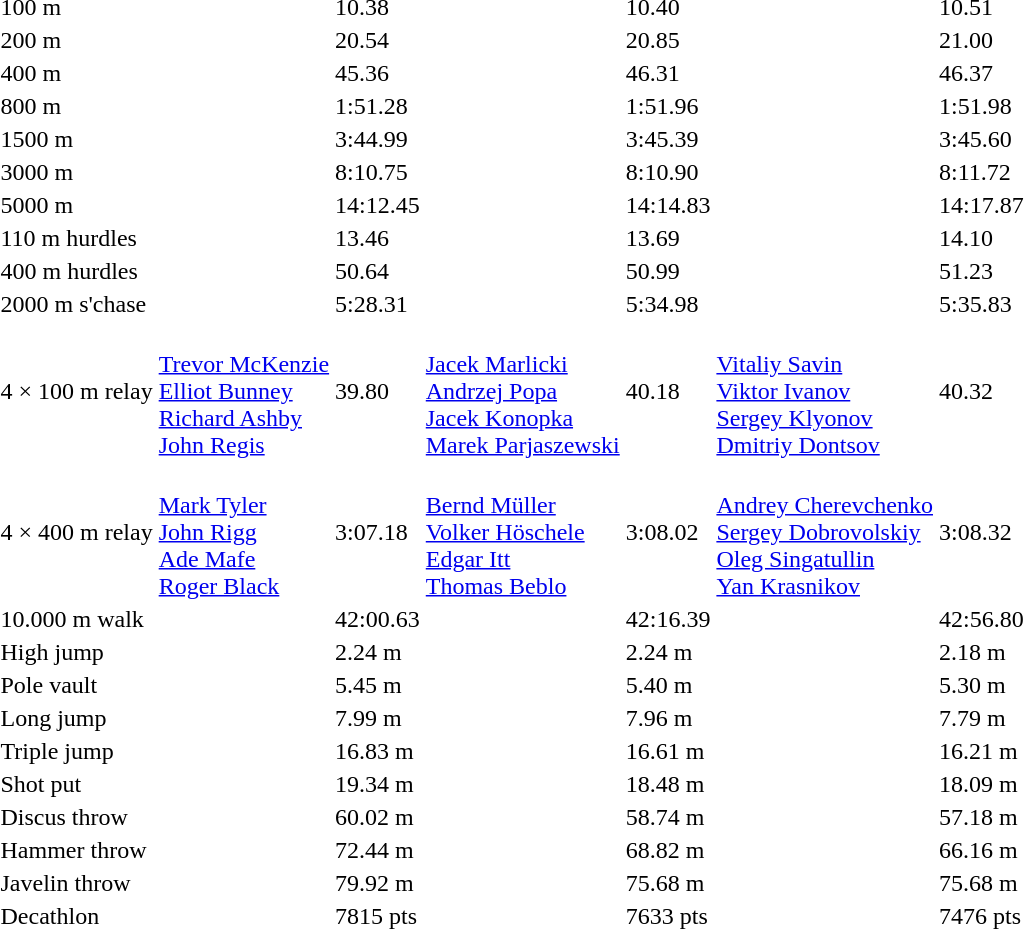<table>
<tr>
<td>100 m</td>
<td></td>
<td>10.38</td>
<td></td>
<td>10.40</td>
<td></td>
<td>10.51</td>
</tr>
<tr>
<td>200 m</td>
<td></td>
<td>20.54</td>
<td></td>
<td>20.85</td>
<td></td>
<td>21.00</td>
</tr>
<tr>
<td>400 m</td>
<td></td>
<td>45.36</td>
<td></td>
<td>46.31</td>
<td></td>
<td>46.37</td>
</tr>
<tr>
<td>800 m</td>
<td></td>
<td>1:51.28</td>
<td></td>
<td>1:51.96</td>
<td></td>
<td>1:51.98</td>
</tr>
<tr>
<td>1500 m</td>
<td></td>
<td>3:44.99</td>
<td></td>
<td>3:45.39</td>
<td></td>
<td>3:45.60</td>
</tr>
<tr>
<td>3000 m</td>
<td></td>
<td>8:10.75</td>
<td></td>
<td>8:10.90</td>
<td></td>
<td>8:11.72</td>
</tr>
<tr>
<td>5000 m</td>
<td></td>
<td>14:12.45</td>
<td></td>
<td>14:14.83</td>
<td></td>
<td>14:17.87</td>
</tr>
<tr>
<td>110 m hurdles</td>
<td></td>
<td>13.46</td>
<td></td>
<td>13.69</td>
<td></td>
<td>14.10</td>
</tr>
<tr>
<td>400 m hurdles</td>
<td></td>
<td>50.64</td>
<td></td>
<td>50.99</td>
<td></td>
<td>51.23</td>
</tr>
<tr>
<td>2000 m s'chase</td>
<td></td>
<td>5:28.31</td>
<td></td>
<td>5:34.98</td>
<td></td>
<td>5:35.83</td>
</tr>
<tr>
<td>4 × 100 m relay</td>
<td><br><a href='#'>Trevor McKenzie</a><br><a href='#'>Elliot Bunney</a><br><a href='#'>Richard Ashby</a><br><a href='#'>John Regis</a></td>
<td>39.80</td>
<td><br><a href='#'>Jacek Marlicki</a><br><a href='#'>Andrzej Popa</a><br><a href='#'>Jacek Konopka</a><br><a href='#'>Marek Parjaszewski</a></td>
<td>40.18</td>
<td><br><a href='#'>Vitaliy Savin</a><br><a href='#'>Viktor Ivanov</a><br><a href='#'>Sergey Klyonov</a><br><a href='#'>Dmitriy Dontsov</a></td>
<td>40.32</td>
</tr>
<tr>
<td>4 × 400 m relay</td>
<td><br><a href='#'>Mark Tyler</a><br><a href='#'>John Rigg</a><br><a href='#'>Ade Mafe</a><br><a href='#'>Roger Black</a></td>
<td>3:07.18</td>
<td><br><a href='#'>Bernd Müller</a><br><a href='#'>Volker Höschele</a><br><a href='#'>Edgar Itt</a><br><a href='#'>Thomas Beblo</a></td>
<td>3:08.02</td>
<td><br><a href='#'>Andrey Cherevchenko</a><br><a href='#'>Sergey Dobrovolskiy</a><br><a href='#'>Oleg Singatullin</a><br><a href='#'>Yan Krasnikov</a></td>
<td>3:08.32</td>
</tr>
<tr>
<td>10.000 m walk</td>
<td></td>
<td>42:00.63</td>
<td></td>
<td>42:16.39</td>
<td></td>
<td>42:56.80</td>
</tr>
<tr>
<td>High jump</td>
<td></td>
<td>2.24 m</td>
<td></td>
<td>2.24 m</td>
<td></td>
<td>2.18 m</td>
</tr>
<tr>
<td>Pole vault</td>
<td></td>
<td>5.45 m</td>
<td></td>
<td>5.40 m</td>
<td></td>
<td>5.30 m</td>
</tr>
<tr>
<td>Long jump</td>
<td></td>
<td>7.99 m</td>
<td></td>
<td>7.96 m</td>
<td></td>
<td>7.79 m</td>
</tr>
<tr>
<td>Triple jump</td>
<td></td>
<td>16.83 m</td>
<td></td>
<td>16.61 m</td>
<td></td>
<td>16.21 m</td>
</tr>
<tr>
<td>Shot put</td>
<td></td>
<td>19.34 m</td>
<td></td>
<td>18.48 m</td>
<td></td>
<td>18.09 m</td>
</tr>
<tr>
<td>Discus throw</td>
<td></td>
<td>60.02 m</td>
<td></td>
<td>58.74 m</td>
<td></td>
<td>57.18 m</td>
</tr>
<tr>
<td>Hammer throw</td>
<td></td>
<td>72.44 m</td>
<td></td>
<td>68.82 m</td>
<td></td>
<td>66.16 m</td>
</tr>
<tr>
<td>Javelin throw</td>
<td></td>
<td>79.92 m</td>
<td></td>
<td>75.68 m</td>
<td></td>
<td>75.68 m</td>
</tr>
<tr>
<td>Decathlon</td>
<td></td>
<td>7815 pts</td>
<td></td>
<td>7633 pts</td>
<td></td>
<td>7476 pts</td>
</tr>
</table>
